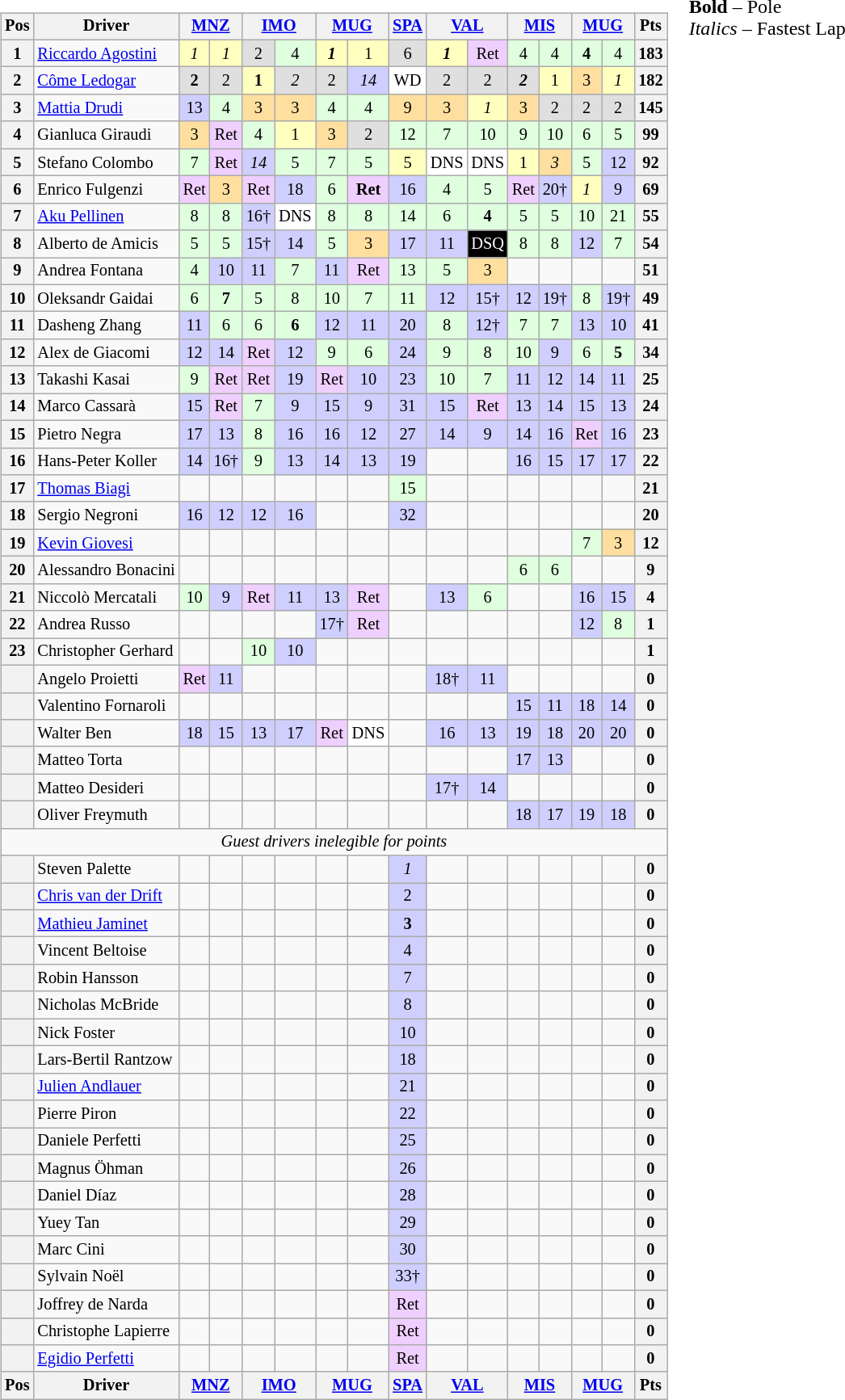<table>
<tr>
<td><br><table class="wikitable" style="font-size:85%; text-align:center">
<tr valign="top">
<th valign="middle">Pos</th>
<th valign="middle">Driver</th>
<th colspan=2><a href='#'>MNZ</a><br></th>
<th colspan=2><a href='#'>IMO</a><br></th>
<th colspan=2><a href='#'>MUG</a><br></th>
<th><a href='#'>SPA</a><br></th>
<th colspan=2><a href='#'>VAL</a><br></th>
<th colspan=2><a href='#'>MIS</a><br></th>
<th colspan=2><a href='#'>MUG</a><br></th>
<th valign="middle">Pts</th>
</tr>
<tr>
<th>1</th>
<td align=left> <a href='#'>Riccardo Agostini</a></td>
<td style="background:#ffffbf;"><em>1</em></td>
<td style="background:#ffffbf;"><em>1</em></td>
<td style="background:#dfdfdf;">2</td>
<td style="background:#dfffdf;">4</td>
<td style="background:#ffffbf;"><strong><em>1</em></strong></td>
<td style="background:#ffffbf;">1</td>
<td style="background:#dfdfdf;">6</td>
<td style="background:#ffffbf;"><strong><em>1</em></strong></td>
<td style="background:#efcfff;">Ret</td>
<td style="background:#dfffdf;">4</td>
<td style="background:#dfffdf;">4</td>
<td style="background:#dfffdf;"><strong>4</strong></td>
<td style="background:#dfffdf;">4</td>
<th>183</th>
</tr>
<tr>
<th>2</th>
<td align=left> <a href='#'>Côme Ledogar</a></td>
<td style="background:#dfdfdf;"><strong>2</strong></td>
<td style="background:#dfdfdf;">2</td>
<td style="background:#ffffbf;"><strong>1</strong></td>
<td style="background:#dfdfdf;"><em>2</em></td>
<td style="background:#dfdfdf;">2</td>
<td style="background:#cfcfff;"><em>14</em></td>
<td style="background:#ffffff;">WD</td>
<td style="background:#dfdfdf;">2</td>
<td style="background:#dfdfdf;">2</td>
<td style="background:#dfdfdf;"><strong><em>2</em></strong></td>
<td style="background:#ffffbf;">1</td>
<td style="background:#ffdf9f;">3</td>
<td style="background:#ffffbf;"><em>1</em></td>
<th>182</th>
</tr>
<tr>
<th>3</th>
<td align=left> <a href='#'>Mattia Drudi</a></td>
<td style="background:#cfcfff;">13</td>
<td style="background:#dfffdf;">4</td>
<td style="background:#ffdf9f;">3</td>
<td style="background:#ffdf9f;">3</td>
<td style="background:#dfffdf;">4</td>
<td style="background:#dfffdf;">4</td>
<td style="background:#ffdf9f;">9</td>
<td style="background:#ffdf9f;">3</td>
<td style="background:#ffffbf;"><em>1</em></td>
<td style="background:#ffdf9f;">3</td>
<td style="background:#dfdfdf;">2</td>
<td style="background:#dfdfdf;">2</td>
<td style="background:#dfdfdf;">2</td>
<th>145</th>
</tr>
<tr>
<th>4</th>
<td align=left> Gianluca Giraudi</td>
<td style="background:#ffdf9f;">3</td>
<td style="background:#efcfff;">Ret</td>
<td style="background:#dfffdf;">4</td>
<td style="background:#ffffbf;">1</td>
<td style="background:#ffdf9f;">3</td>
<td style="background:#dfdfdf;">2</td>
<td style="background:#dfffdf;">12</td>
<td style="background:#dfffdf;">7</td>
<td style="background:#dfffdf;">10</td>
<td style="background:#dfffdf;">9</td>
<td style="background:#dfffdf;">10</td>
<td style="background:#dfffdf;">6</td>
<td style="background:#dfffdf;">5</td>
<th>99</th>
</tr>
<tr>
<th>5</th>
<td align=left> Stefano Colombo</td>
<td style="background:#dfffdf;">7</td>
<td style="background:#efcfff;">Ret</td>
<td style="background:#cfcfff;"><em>14</em></td>
<td style="background:#dfffdf;">5</td>
<td style="background:#dfffdf;">7</td>
<td style="background:#dfffdf;">5</td>
<td style="background:#ffffbf;">5</td>
<td style="background:#ffffff;">DNS</td>
<td style="background:#ffffff;">DNS</td>
<td style="background:#ffffbf;">1</td>
<td style="background:#ffdf9f;"><em>3</em></td>
<td style="background:#dfffdf;">5</td>
<td style="background:#cfcfff;">12</td>
<th>92</th>
</tr>
<tr>
<th>6</th>
<td align=left> Enrico Fulgenzi</td>
<td style="background:#efcfff;">Ret</td>
<td style="background:#ffdf9f;">3</td>
<td style="background:#efcfff;">Ret</td>
<td style="background:#cfcfff;">18</td>
<td style="background:#dfffdf;">6</td>
<td style="background:#efcfff;"><strong>Ret</strong></td>
<td style="background:#cfcfff;">16</td>
<td style="background:#dfffdf;">4</td>
<td style="background:#dfffdf;">5</td>
<td style="background:#efcfff;">Ret</td>
<td style="background:#cfcfff;">20†</td>
<td style="background:#ffffbf;"><em>1</em></td>
<td style="background:#cfcfff;">9</td>
<th>69</th>
</tr>
<tr>
<th>7</th>
<td align=left> <a href='#'>Aku Pellinen</a></td>
<td style="background:#dfffdf;">8</td>
<td style="background:#dfffdf;">8</td>
<td style="background:#cfcfff;">16†</td>
<td style="background:#ffffff;">DNS</td>
<td style="background:#dfffdf;">8</td>
<td style="background:#dfffdf;">8</td>
<td style="background:#dfffdf;">14</td>
<td style="background:#dfffdf;">6</td>
<td style="background:#dfffdf;"><strong>4</strong></td>
<td style="background:#dfffdf;">5</td>
<td style="background:#dfffdf;">5</td>
<td style="background:#dfffdf;">10</td>
<td style="background:#dfffdf;">21</td>
<th>55</th>
</tr>
<tr>
<th>8</th>
<td align=left> Alberto de Amicis</td>
<td style="background:#dfffdf;">5</td>
<td style="background:#dfffdf;">5</td>
<td style="background:#cfcfff;">15†</td>
<td style="background:#cfcfff;">14</td>
<td style="background:#dfffdf;">5</td>
<td style="background:#ffdf9f;">3</td>
<td style="background:#cfcfff;">17</td>
<td style="background:#cfcfff;">11</td>
<td style="background:#000000; color:white;">DSQ</td>
<td style="background:#dfffdf;">8</td>
<td style="background:#dfffdf;">8</td>
<td style="background:#cfcfff;">12</td>
<td style="background:#dfffdf;">7</td>
<th>54</th>
</tr>
<tr>
<th>9</th>
<td align=left> Andrea Fontana</td>
<td style="background:#dfffdf;">4</td>
<td style="background:#cfcfff;">10</td>
<td style="background:#cfcfff;">11</td>
<td style="background:#dfffdf;">7</td>
<td style="background:#cfcfff;">11</td>
<td style="background:#efcfff;">Ret</td>
<td style="background:#dfffdf;">13</td>
<td style="background:#dfffdf;">5</td>
<td style="background:#ffdf9f;">3</td>
<td></td>
<td></td>
<td></td>
<td></td>
<th>51</th>
</tr>
<tr>
<th>10</th>
<td align=left> Oleksandr Gaidai</td>
<td style="background:#dfffdf;">6</td>
<td style="background:#dfffdf;"><strong>7</strong></td>
<td style="background:#dfffdf;">5</td>
<td style="background:#dfffdf;">8</td>
<td style="background:#dfffdf;">10</td>
<td style="background:#dfffdf;">7</td>
<td style="background:#dfffdf;">11</td>
<td style="background:#cfcfff;">12</td>
<td style="background:#cfcfff;">15†</td>
<td style="background:#cfcfff;">12</td>
<td style="background:#cfcfff;">19†</td>
<td style="background:#dfffdf;">8</td>
<td style="background:#cfcfff;">19†</td>
<th>49</th>
</tr>
<tr>
<th>11</th>
<td align=left> Dasheng Zhang</td>
<td style="background:#cfcfff;">11</td>
<td style="background:#dfffdf;">6</td>
<td style="background:#dfffdf;">6</td>
<td style="background:#dfffdf;"><strong>6</strong></td>
<td style="background:#cfcfff;">12</td>
<td style="background:#cfcfff;">11</td>
<td style="background:#cfcfff;">20</td>
<td style="background:#dfffdf;">8</td>
<td style="background:#cfcfff;">12†</td>
<td style="background:#dfffdf;">7</td>
<td style="background:#dfffdf;">7</td>
<td style="background:#cfcfff;">13</td>
<td style="background:#cfcfff;">10</td>
<th>41</th>
</tr>
<tr>
<th>12</th>
<td align=left> Alex de Giacomi</td>
<td style="background:#cfcfff;">12</td>
<td style="background:#cfcfff;">14</td>
<td style="background:#efcfff;">Ret</td>
<td style="background:#cfcfff;">12</td>
<td style="background:#dfffdf;">9</td>
<td style="background:#dfffdf;">6</td>
<td style="background:#cfcfff;">24</td>
<td style="background:#dfffdf;">9</td>
<td style="background:#dfffdf;">8</td>
<td style="background:#dfffdf;">10</td>
<td style="background:#cfcfff;">9</td>
<td style="background:#dfffdf;">6</td>
<td style="background:#dfffdf;"><strong>5</strong></td>
<th>34</th>
</tr>
<tr>
<th>13</th>
<td align=left> Takashi Kasai</td>
<td style="background:#dfffdf;">9</td>
<td style="background:#efcfff;">Ret</td>
<td style="background:#efcfff;">Ret</td>
<td style="background:#cfcfff;">19</td>
<td style="background:#efcfff;">Ret</td>
<td style="background:#cfcfff;">10</td>
<td style="background:#cfcfff;">23</td>
<td style="background:#dfffdf;">10</td>
<td style="background:#dfffdf;">7</td>
<td style="background:#cfcfff;">11</td>
<td style="background:#cfcfff;">12</td>
<td style="background:#cfcfff;">14</td>
<td style="background:#cfcfff;">11</td>
<th>25</th>
</tr>
<tr>
<th>14</th>
<td align=left> Marco Cassarà</td>
<td style="background:#cfcfff;">15</td>
<td style="background:#efcfff;">Ret</td>
<td style="background:#dfffdf;">7</td>
<td style="background:#cfcfff;">9</td>
<td style="background:#cfcfff;">15</td>
<td style="background:#cfcfff;">9</td>
<td style="background:#cfcfff;">31</td>
<td style="background:#cfcfff;">15</td>
<td style="background:#efcfff;">Ret</td>
<td style="background:#cfcfff;">13</td>
<td style="background:#cfcfff;">14</td>
<td style="background:#cfcfff;">15</td>
<td style="background:#cfcfff;">13</td>
<th>24</th>
</tr>
<tr>
<th>15</th>
<td align=left> Pietro Negra</td>
<td style="background:#cfcfff;">17</td>
<td style="background:#cfcfff;">13</td>
<td style="background:#dfffdf;">8</td>
<td style="background:#cfcfff;">16</td>
<td style="background:#cfcfff;">16</td>
<td style="background:#cfcfff;">12</td>
<td style="background:#cfcfff;">27</td>
<td style="background:#cfcfff;">14</td>
<td style="background:#cfcfff;">9</td>
<td style="background:#cfcfff;">14</td>
<td style="background:#cfcfff;">16</td>
<td style="background:#efcfff;">Ret</td>
<td style="background:#cfcfff;">16</td>
<th>23</th>
</tr>
<tr>
<th>16</th>
<td align=left> Hans-Peter Koller</td>
<td style="background:#cfcfff;">14</td>
<td style="background:#cfcfff;">16†</td>
<td style="background:#dfffdf;">9</td>
<td style="background:#cfcfff;">13</td>
<td style="background:#cfcfff;">14</td>
<td style="background:#cfcfff;">13</td>
<td style="background:#cfcfff;">19</td>
<td></td>
<td></td>
<td style="background:#cfcfff;">16</td>
<td style="background:#cfcfff;">15</td>
<td style="background:#cfcfff;">17</td>
<td style="background:#cfcfff;">17</td>
<th>22</th>
</tr>
<tr>
<th>17</th>
<td align=left> <a href='#'>Thomas Biagi</a></td>
<td></td>
<td></td>
<td></td>
<td></td>
<td></td>
<td></td>
<td style="background:#dfffdf;">15</td>
<td></td>
<td></td>
<td></td>
<td></td>
<td></td>
<td></td>
<th>21</th>
</tr>
<tr>
<th>18</th>
<td align=left> Sergio Negroni</td>
<td style="background:#cfcfff;">16</td>
<td style="background:#cfcfff;">12</td>
<td style="background:#cfcfff;">12</td>
<td style="background:#cfcfff;">16</td>
<td></td>
<td></td>
<td style="background:#cfcfff;">32</td>
<td></td>
<td></td>
<td></td>
<td></td>
<td></td>
<td></td>
<th>20</th>
</tr>
<tr>
<th>19</th>
<td align=left> <a href='#'>Kevin Giovesi</a></td>
<td></td>
<td></td>
<td></td>
<td></td>
<td></td>
<td></td>
<td></td>
<td></td>
<td></td>
<td></td>
<td></td>
<td style="background:#dfffdf;">7</td>
<td style="background:#ffdf9f;">3</td>
<th>12</th>
</tr>
<tr>
<th>20</th>
<td align=left> Alessandro Bonacini</td>
<td></td>
<td></td>
<td></td>
<td></td>
<td></td>
<td></td>
<td></td>
<td></td>
<td></td>
<td style="background:#dfffdf;">6</td>
<td style="background:#dfffdf;">6</td>
<td></td>
<td></td>
<th>9</th>
</tr>
<tr>
<th>21</th>
<td align=left> Niccolò Mercatali</td>
<td style="background:#dfffdf;">10</td>
<td style="background:#cfcfff;">9</td>
<td style="background:#efcfff;">Ret</td>
<td style="background:#cfcfff;">11</td>
<td style="background:#cfcfff;">13</td>
<td style="background:#efcfff;">Ret</td>
<td></td>
<td style="background:#cfcfff;">13</td>
<td style="background:#dfffdf;">6</td>
<td></td>
<td></td>
<td style="background:#cfcfff;">16</td>
<td style="background:#cfcfff;">15</td>
<th>4</th>
</tr>
<tr>
<th>22</th>
<td align=left> Andrea Russo</td>
<td></td>
<td></td>
<td></td>
<td></td>
<td style="background:#cfcfff;">17†</td>
<td style="background:#efcfff;">Ret</td>
<td></td>
<td></td>
<td></td>
<td></td>
<td></td>
<td style="background:#cfcfff;">12</td>
<td style="background:#dfffdf;">8</td>
<th>1</th>
</tr>
<tr>
<th>23</th>
<td align=left> Christopher Gerhard</td>
<td></td>
<td></td>
<td style="background:#dfffdf;">10</td>
<td style="background:#cfcfff;">10</td>
<td></td>
<td></td>
<td></td>
<td></td>
<td></td>
<td></td>
<td></td>
<td></td>
<td></td>
<th>1</th>
</tr>
<tr>
<th></th>
<td align=left> Angelo Proietti</td>
<td style="background:#efcfff;">Ret</td>
<td style="background:#cfcfff;">11</td>
<td></td>
<td></td>
<td></td>
<td></td>
<td></td>
<td style="background:#cfcfff;">18†</td>
<td style="background:#cfcfff;">11</td>
<td></td>
<td></td>
<td></td>
<td></td>
<th>0</th>
</tr>
<tr>
<th></th>
<td align=left> Valentino Fornaroli</td>
<td></td>
<td></td>
<td></td>
<td></td>
<td></td>
<td></td>
<td></td>
<td></td>
<td></td>
<td style="background:#cfcfff;">15</td>
<td style="background:#cfcfff;">11</td>
<td style="background:#cfcfff;">18</td>
<td style="background:#cfcfff;">14</td>
<th>0</th>
</tr>
<tr>
<th></th>
<td align=left> Walter Ben</td>
<td style="background:#cfcfff;">18</td>
<td style="background:#cfcfff;">15</td>
<td style="background:#cfcfff;">13</td>
<td style="background:#cfcfff;">17</td>
<td style="background:#efcfff;">Ret</td>
<td style="background:#ffffff;">DNS</td>
<td></td>
<td style="background:#cfcfff;">16</td>
<td style="background:#cfcfff;">13</td>
<td style="background:#cfcfff;">19</td>
<td style="background:#cfcfff;">18</td>
<td style="background:#cfcfff;">20</td>
<td style="background:#cfcfff;">20</td>
<th>0</th>
</tr>
<tr>
<th></th>
<td align=left> Matteo Torta</td>
<td></td>
<td></td>
<td></td>
<td></td>
<td></td>
<td></td>
<td></td>
<td></td>
<td></td>
<td style="background:#cfcfff;">17</td>
<td style="background:#cfcfff;">13</td>
<td></td>
<td></td>
<th>0</th>
</tr>
<tr>
<th></th>
<td align=left> Matteo Desideri</td>
<td></td>
<td></td>
<td></td>
<td></td>
<td></td>
<td></td>
<td></td>
<td style="background:#cfcfff;">17†</td>
<td style="background:#cfcfff;">14</td>
<td></td>
<td></td>
<td></td>
<td></td>
<th>0</th>
</tr>
<tr>
<th></th>
<td align=left> Oliver Freymuth</td>
<td></td>
<td></td>
<td></td>
<td></td>
<td></td>
<td></td>
<td></td>
<td></td>
<td></td>
<td style="background:#cfcfff;">18</td>
<td style="background:#cfcfff;">17</td>
<td style="background:#cfcfff;">19</td>
<td style="background:#cfcfff;">18</td>
<th>0</th>
</tr>
<tr>
<td colspan=16 align=center><em>Guest drivers inelegible for points</em></td>
</tr>
<tr>
<th></th>
<td align=left> Steven Palette</td>
<td></td>
<td></td>
<td></td>
<td></td>
<td></td>
<td></td>
<td style="background:#cfcfff;"><em>1</em></td>
<td></td>
<td></td>
<td></td>
<td></td>
<td></td>
<td></td>
<th>0</th>
</tr>
<tr>
<th></th>
<td align=left> <a href='#'>Chris van der Drift</a></td>
<td></td>
<td></td>
<td></td>
<td></td>
<td></td>
<td></td>
<td style="background:#cfcfff;">2</td>
<td></td>
<td></td>
<td></td>
<td></td>
<td></td>
<td></td>
<th>0</th>
</tr>
<tr>
<th></th>
<td align=left> <a href='#'>Mathieu Jaminet</a></td>
<td></td>
<td></td>
<td></td>
<td></td>
<td></td>
<td></td>
<td style="background:#cfcfff;"><strong>3</strong></td>
<td></td>
<td></td>
<td></td>
<td></td>
<td></td>
<td></td>
<th>0</th>
</tr>
<tr>
<th></th>
<td align=left> Vincent Beltoise</td>
<td></td>
<td></td>
<td></td>
<td></td>
<td></td>
<td></td>
<td style="background:#cfcfff;">4</td>
<td></td>
<td></td>
<td></td>
<td></td>
<td></td>
<td></td>
<th>0</th>
</tr>
<tr>
<th></th>
<td align=left> Robin Hansson</td>
<td></td>
<td></td>
<td></td>
<td></td>
<td></td>
<td></td>
<td style="background:#cfcfff;">7</td>
<td></td>
<td></td>
<td></td>
<td></td>
<td></td>
<td></td>
<th>0</th>
</tr>
<tr>
<th></th>
<td align=left> Nicholas McBride</td>
<td></td>
<td></td>
<td></td>
<td></td>
<td></td>
<td></td>
<td style="background:#cfcfff;">8</td>
<td></td>
<td></td>
<td></td>
<td></td>
<td></td>
<td></td>
<th>0</th>
</tr>
<tr>
<th></th>
<td align=left> Nick Foster</td>
<td></td>
<td></td>
<td></td>
<td></td>
<td></td>
<td></td>
<td style="background:#cfcfff;">10</td>
<td></td>
<td></td>
<td></td>
<td></td>
<td></td>
<td></td>
<th>0</th>
</tr>
<tr>
<th></th>
<td align=left> Lars-Bertil Rantzow</td>
<td></td>
<td></td>
<td></td>
<td></td>
<td></td>
<td></td>
<td style="background:#cfcfff;">18</td>
<td></td>
<td></td>
<td></td>
<td></td>
<td></td>
<td></td>
<th>0</th>
</tr>
<tr>
<th></th>
<td align=left> <a href='#'>Julien Andlauer</a></td>
<td></td>
<td></td>
<td></td>
<td></td>
<td></td>
<td></td>
<td style="background:#cfcfff;">21</td>
<td></td>
<td></td>
<td></td>
<td></td>
<td></td>
<td></td>
<th>0</th>
</tr>
<tr>
<th></th>
<td align=left> Pierre Piron</td>
<td></td>
<td></td>
<td></td>
<td></td>
<td></td>
<td></td>
<td style="background:#cfcfff;">22</td>
<td></td>
<td></td>
<td></td>
<td></td>
<td></td>
<td></td>
<th>0</th>
</tr>
<tr>
<th></th>
<td align=left> Daniele Perfetti</td>
<td></td>
<td></td>
<td></td>
<td></td>
<td></td>
<td></td>
<td style="background:#cfcfff;">25</td>
<td></td>
<td></td>
<td></td>
<td></td>
<td></td>
<td></td>
<th>0</th>
</tr>
<tr>
<th></th>
<td align=left> Magnus Öhman</td>
<td></td>
<td></td>
<td></td>
<td></td>
<td></td>
<td></td>
<td style="background:#cfcfff;">26</td>
<td></td>
<td></td>
<td></td>
<td></td>
<td></td>
<td></td>
<th>0</th>
</tr>
<tr>
<th></th>
<td align=left> Daniel Díaz</td>
<td></td>
<td></td>
<td></td>
<td></td>
<td></td>
<td></td>
<td style="background:#cfcfff;">28</td>
<td></td>
<td></td>
<td></td>
<td></td>
<td></td>
<td></td>
<th>0</th>
</tr>
<tr>
<th></th>
<td align=left> Yuey Tan</td>
<td></td>
<td></td>
<td></td>
<td></td>
<td></td>
<td></td>
<td style="background:#cfcfff;">29</td>
<td></td>
<td></td>
<td></td>
<td></td>
<td></td>
<td></td>
<th>0</th>
</tr>
<tr>
<th></th>
<td align=left> Marc Cini</td>
<td></td>
<td></td>
<td></td>
<td></td>
<td></td>
<td></td>
<td style="background:#cfcfff;">30</td>
<td></td>
<td></td>
<td></td>
<td></td>
<td></td>
<td></td>
<th>0</th>
</tr>
<tr>
<th></th>
<td align=left> Sylvain Noël</td>
<td></td>
<td></td>
<td></td>
<td></td>
<td></td>
<td></td>
<td style="background:#cfcfff;">33†</td>
<td></td>
<td></td>
<td></td>
<td></td>
<td></td>
<td></td>
<th>0</th>
</tr>
<tr>
<th></th>
<td align=left> Joffrey de Narda</td>
<td></td>
<td></td>
<td></td>
<td></td>
<td></td>
<td></td>
<td style="background:#efcfff;">Ret</td>
<td></td>
<td></td>
<td></td>
<td></td>
<td></td>
<td></td>
<th>0</th>
</tr>
<tr>
<th></th>
<td align=left> Christophe Lapierre</td>
<td></td>
<td></td>
<td></td>
<td></td>
<td></td>
<td></td>
<td style="background:#efcfff;">Ret</td>
<td></td>
<td></td>
<td></td>
<td></td>
<td></td>
<td></td>
<th>0</th>
</tr>
<tr>
<th></th>
<td align=left> <a href='#'>Egidio Perfetti</a></td>
<td></td>
<td></td>
<td></td>
<td></td>
<td></td>
<td></td>
<td style="background:#efcfff;">Ret</td>
<td></td>
<td></td>
<td></td>
<td></td>
<td></td>
<td></td>
<th>0</th>
</tr>
<tr>
<th valign="middle">Pos</th>
<th valign="middle">Driver</th>
<th colspan=2><a href='#'>MNZ</a><br></th>
<th colspan=2><a href='#'>IMO</a><br></th>
<th colspan=2><a href='#'>MUG</a><br></th>
<th><a href='#'>SPA</a><br></th>
<th colspan=2><a href='#'>VAL</a><br></th>
<th colspan=2><a href='#'>MIS</a><br></th>
<th colspan=2><a href='#'>MUG</a><br></th>
<th valign="middle">Pts</th>
</tr>
</table>
</td>
<td valign="top"><br>
<span><strong>Bold</strong> – Pole<br>
<em>Italics</em> – Fastest Lap</span></td>
</tr>
</table>
